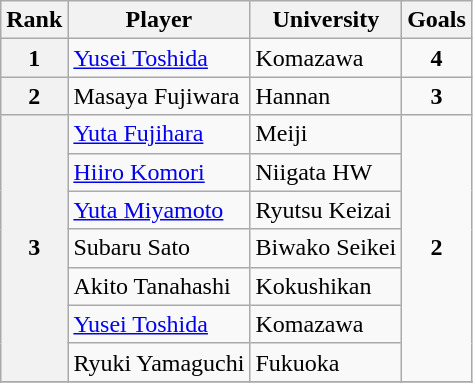<table class="wikitable" style="text-align:center">
<tr>
<th>Rank</th>
<th>Player</th>
<th>University</th>
<th>Goals</th>
</tr>
<tr>
<th rowspan=1>1</th>
<td align="left"> <a href='#'>Yusei Toshida</a></td>
<td align="left">Komazawa</td>
<td rowspan=1><strong>4</strong></td>
</tr>
<tr>
<th rowspan=1>2</th>
<td align="left"> Masaya Fujiwara</td>
<td align="left">Hannan</td>
<td rowspan=1><strong>3</strong></td>
</tr>
<tr>
<th rowspan=7>3</th>
<td align="left"> <a href='#'>Yuta Fujihara</a></td>
<td align="left">Meiji</td>
<td rowspan=7><strong>2</strong></td>
</tr>
<tr>
<td align="left"> <a href='#'>Hiiro Komori</a></td>
<td align="left">Niigata HW</td>
</tr>
<tr>
<td align="left"> <a href='#'>Yuta Miyamoto</a></td>
<td align="left">Ryutsu Keizai</td>
</tr>
<tr>
<td align="left"> Subaru Sato</td>
<td align="left">Biwako Seikei</td>
</tr>
<tr>
<td align="left"> Akito Tanahashi</td>
<td align="left">Kokushikan</td>
</tr>
<tr>
<td align="left"> <a href='#'>Yusei Toshida</a></td>
<td align="left">Komazawa</td>
</tr>
<tr>
<td align="left"> Ryuki Yamaguchi</td>
<td align="left">Fukuoka</td>
</tr>
<tr>
</tr>
</table>
